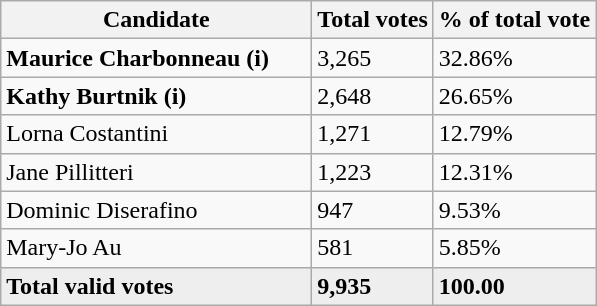<table class="wikitable">
<tr>
<th bgcolor="#DDDDFF" width="200px">Candidate</th>
<th bgcolor="#DDDDFF">Total votes</th>
<th bgcolor="#DDDDFF">% of total vote</th>
</tr>
<tr>
<td><strong>Maurice Charbonneau (i)</strong></td>
<td>3,265</td>
<td>32.86%</td>
</tr>
<tr>
<td><strong>Kathy Burtnik (i)</strong></td>
<td>2,648</td>
<td>26.65%</td>
</tr>
<tr>
<td>Lorna Costantini</td>
<td>1,271</td>
<td>12.79%</td>
</tr>
<tr>
<td>Jane Pillitteri</td>
<td>1,223</td>
<td>12.31%</td>
</tr>
<tr>
<td>Dominic Diserafino</td>
<td>947</td>
<td>9.53%</td>
</tr>
<tr>
<td>Mary-Jo Au</td>
<td>581</td>
<td>5.85%</td>
</tr>
<tr bgcolor="#EEEEEE">
<td><strong>Total valid votes</strong></td>
<td><strong>9,935</strong></td>
<td><strong>100.00</strong></td>
</tr>
</table>
